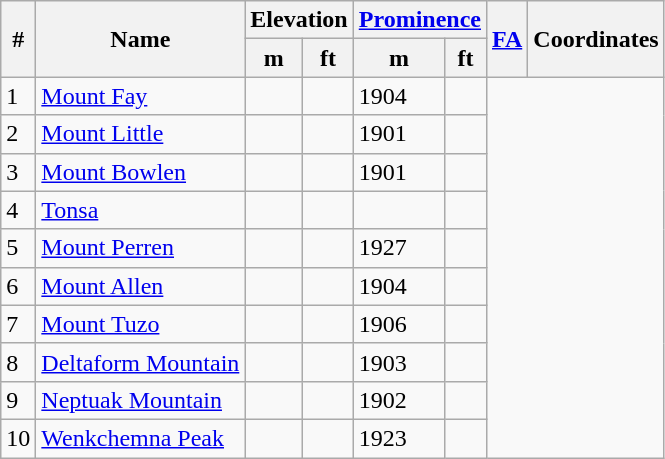<table class="wikitable sortable">
<tr>
<th rowspan=2>#</th>
<th rowspan=2>Name</th>
<th colspan=2>Elevation</th>
<th colspan=2><a href='#'>Prominence</a></th>
<th rowspan=2><a href='#'>FA</a></th>
<th rowspan=2>Coordinates</th>
</tr>
<tr>
<th>m</th>
<th>ft</th>
<th>m</th>
<th>ft</th>
</tr>
<tr>
<td>1</td>
<td><a href='#'>Mount Fay</a></td>
<td></td>
<td></td>
<td>1904</td>
<td></td>
</tr>
<tr>
<td>2</td>
<td><a href='#'>Mount Little</a></td>
<td></td>
<td></td>
<td>1901</td>
<td></td>
</tr>
<tr>
<td>3</td>
<td><a href='#'>Mount Bowlen</a></td>
<td></td>
<td></td>
<td>1901</td>
<td></td>
</tr>
<tr>
<td>4</td>
<td><a href='#'>Tonsa</a></td>
<td></td>
<td></td>
<td> </td>
<td></td>
</tr>
<tr>
<td>5</td>
<td><a href='#'>Mount Perren</a></td>
<td></td>
<td></td>
<td>1927</td>
<td></td>
</tr>
<tr>
<td>6</td>
<td><a href='#'>Mount Allen</a></td>
<td></td>
<td></td>
<td>1904</td>
<td></td>
</tr>
<tr>
<td>7</td>
<td><a href='#'>Mount Tuzo</a></td>
<td></td>
<td></td>
<td>1906</td>
<td></td>
</tr>
<tr>
<td>8</td>
<td><a href='#'>Deltaform Mountain</a></td>
<td></td>
<td></td>
<td>1903</td>
<td></td>
</tr>
<tr>
<td>9</td>
<td><a href='#'>Neptuak Mountain</a></td>
<td></td>
<td></td>
<td>1902</td>
<td></td>
</tr>
<tr>
<td>10</td>
<td><a href='#'>Wenkchemna Peak</a></td>
<td></td>
<td></td>
<td>1923</td>
<td></td>
</tr>
</table>
